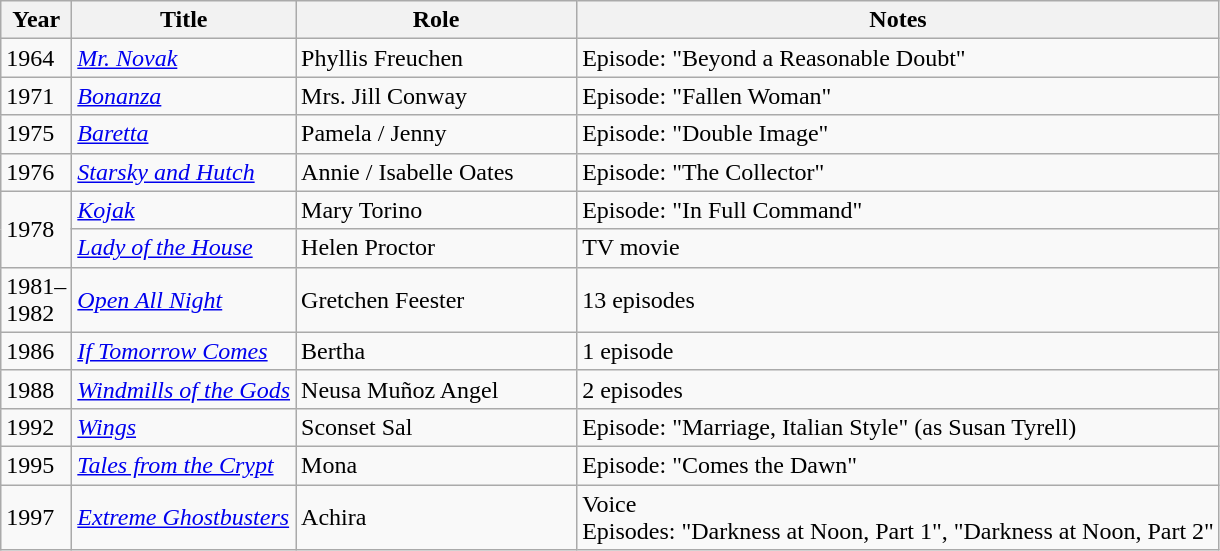<table class="wikitable sortable">
<tr>
<th style="width:20px;">Year</th>
<th>Title</th>
<th style="width:180px;">Role</th>
<th class="unsortable">Notes</th>
</tr>
<tr>
<td>1964</td>
<td><em><a href='#'>Mr. Novak</a></em></td>
<td>Phyllis Freuchen</td>
<td>Episode: "Beyond a Reasonable Doubt"</td>
</tr>
<tr>
<td>1971</td>
<td><em><a href='#'>Bonanza</a></em></td>
<td>Mrs. Jill Conway</td>
<td>Episode: "Fallen Woman"</td>
</tr>
<tr>
<td>1975</td>
<td><em><a href='#'>Baretta</a></em></td>
<td>Pamela / Jenny</td>
<td>Episode: "Double Image"</td>
</tr>
<tr>
<td>1976</td>
<td><em><a href='#'>Starsky and Hutch</a></em></td>
<td>Annie / Isabelle Oates</td>
<td>Episode: "The Collector"</td>
</tr>
<tr>
<td rowspan=2>1978</td>
<td><em><a href='#'>Kojak</a></em></td>
<td>Mary Torino</td>
<td>Episode: "In Full Command"</td>
</tr>
<tr>
<td><em><a href='#'>Lady of the House</a></em></td>
<td>Helen Proctor</td>
<td>TV movie</td>
</tr>
<tr>
<td>1981–1982</td>
<td><em><a href='#'>Open All Night</a></em></td>
<td>Gretchen Feester</td>
<td>13 episodes</td>
</tr>
<tr>
<td>1986</td>
<td><em><a href='#'>If Tomorrow Comes</a></em></td>
<td>Bertha</td>
<td>1 episode</td>
</tr>
<tr>
<td>1988</td>
<td><em><a href='#'>Windmills of the Gods</a></em></td>
<td>Neusa Muñoz Angel</td>
<td>2 episodes</td>
</tr>
<tr>
<td>1992</td>
<td><em><a href='#'>Wings</a></em></td>
<td>Sconset Sal</td>
<td>Episode: "Marriage, Italian Style" (as Susan Tyrell)</td>
</tr>
<tr>
<td>1995</td>
<td><em><a href='#'>Tales from the Crypt</a></em></td>
<td>Mona</td>
<td>Episode: "Comes the Dawn"</td>
</tr>
<tr>
<td>1997</td>
<td><em><a href='#'>Extreme Ghostbusters</a></em></td>
<td>Achira</td>
<td>Voice<br>Episodes: "Darkness at Noon, Part 1", "Darkness at Noon, Part 2"</td>
</tr>
</table>
